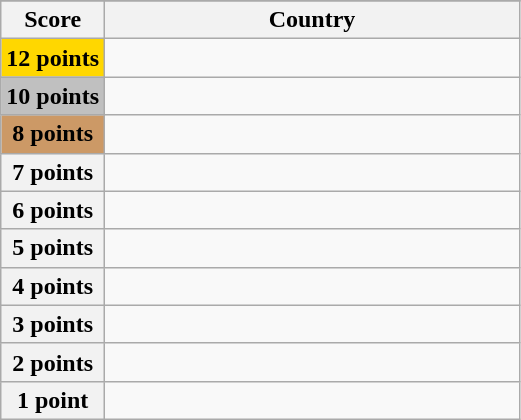<table class="wikitable">
<tr>
</tr>
<tr>
<th scope="col" width="20%">Score</th>
<th scope="col">Country</th>
</tr>
<tr>
<th scope="row" style="background:gold">12 points</th>
<td></td>
</tr>
<tr>
<th scope="row" style="background:silver">10 points</th>
<td></td>
</tr>
<tr>
<th scope="row" style="background:#CC9966">8 points</th>
<td></td>
</tr>
<tr>
<th scope="row">7 points</th>
<td></td>
</tr>
<tr>
<th scope="row">6 points</th>
<td></td>
</tr>
<tr>
<th scope="row">5 points</th>
<td></td>
</tr>
<tr>
<th scope="row">4 points</th>
<td></td>
</tr>
<tr>
<th scope="row">3 points</th>
<td></td>
</tr>
<tr>
<th scope="row">2 points</th>
<td></td>
</tr>
<tr>
<th scope="row">1 point</th>
<td></td>
</tr>
</table>
